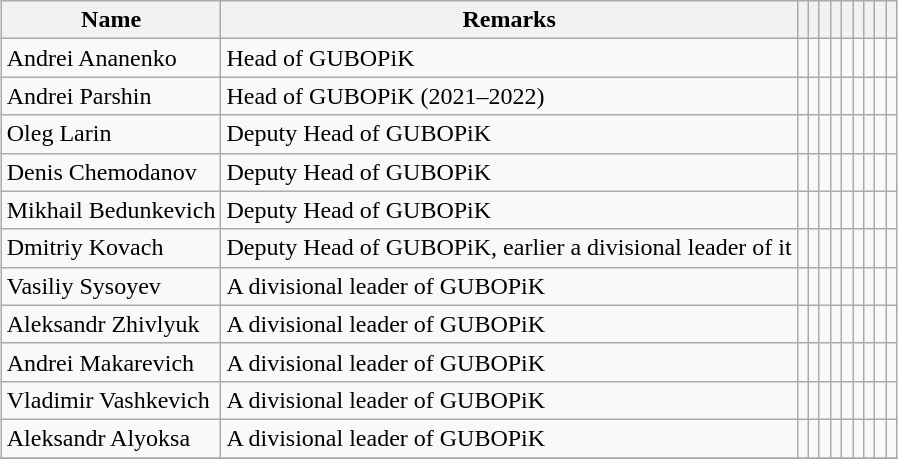<table class="wikitable sortable" style="margin: auto">
<tr>
<th>Name</th>
<th>Remarks</th>
<th></th>
<th></th>
<th></th>
<th></th>
<th></th>
<th></th>
<th></th>
<th></th>
<th></th>
</tr>
<tr>
<td>Andrei Ananenko</td>
<td>Head of GUBOPiK</td>
<td></td>
<td></td>
<td></td>
<td style="text-align:center;"></td>
<td style="text-align:center;"></td>
<td style="text-align:center;"></td>
<td></td>
<td style="text-align:center;"></td>
<td style="text-align:center;"></td>
</tr>
<tr>
<td>Andrei Parshin</td>
<td>Head of GUBOPiK (2021–2022)</td>
<td></td>
<td></td>
<td></td>
<td style="text-align:center;"></td>
<td style="text-align:center;"></td>
<td style="text-align:center;"></td>
<td style="text-align:center;"></td>
<td style="text-align:center;"></td>
<td style="text-align:center;"></td>
</tr>
<tr>
<td>Oleg Larin</td>
<td>Deputy Head of GUBOPiK</td>
<td></td>
<td></td>
<td></td>
<td></td>
<td></td>
<td style="text-align:center;"></td>
<td style="text-align:center;"></td>
<td></td>
<td></td>
</tr>
<tr>
<td>Denis Chemodanov</td>
<td>Deputy Head of GUBOPiK</td>
<td></td>
<td style="text-align:center;"></td>
<td></td>
<td></td>
<td></td>
<td style="text-align:center;"></td>
<td style="text-align:center;"></td>
<td></td>
<td></td>
</tr>
<tr>
<td>Mikhail Bedunkevich</td>
<td>Deputy Head of GUBOPiK</td>
<td></td>
<td style="text-align:center;"></td>
<td></td>
<td style="text-align:center;"></td>
<td style="text-align:center;"></td>
<td style="text-align:center;"></td>
<td style="text-align:center;"></td>
<td style="text-align:center;"></td>
<td style="text-align:center;"></td>
</tr>
<tr>
<td>Dmitriy Kovach</td>
<td>Deputy Head of GUBOPiK, earlier a divisional leader of it</td>
<td></td>
<td style="text-align:center;"></td>
<td></td>
<td style="text-align:center;"></td>
<td></td>
<td style="text-align:center;"></td>
<td style="text-align:center;"></td>
<td style="text-align:center;"></td>
<td style="text-align:center;"></td>
</tr>
<tr>
<td>Vasiliy Sysoyev</td>
<td>A divisional leader of GUBOPiK</td>
<td></td>
<td></td>
<td></td>
<td></td>
<td></td>
<td style="text-align:center;"></td>
<td style="text-align:center;"></td>
<td></td>
<td></td>
</tr>
<tr>
<td>Aleksandr Zhivlyuk</td>
<td>A divisional leader of GUBOPiK</td>
<td></td>
<td></td>
<td></td>
<td></td>
<td></td>
<td style="text-align:center;"></td>
<td style="text-align:center;"></td>
<td></td>
<td></td>
</tr>
<tr>
<td>Andrei Makarevich</td>
<td>A divisional leader of GUBOPiK</td>
<td></td>
<td></td>
<td></td>
<td></td>
<td></td>
<td style="text-align:center;"></td>
<td style="text-align:center;"></td>
<td></td>
<td></td>
</tr>
<tr>
<td>Vladimir Vashkevich</td>
<td>A divisional leader of GUBOPiK</td>
<td></td>
<td></td>
<td></td>
<td></td>
<td></td>
<td style="text-align:center;"></td>
<td style="text-align:center;"></td>
<td></td>
<td></td>
</tr>
<tr>
<td>Aleksandr Alyoksa</td>
<td>A divisional leader of GUBOPiK</td>
<td></td>
<td></td>
<td></td>
<td></td>
<td></td>
<td style="text-align:center;"></td>
<td style="text-align:center;"></td>
<td></td>
<td></td>
</tr>
<tr>
</tr>
</table>
